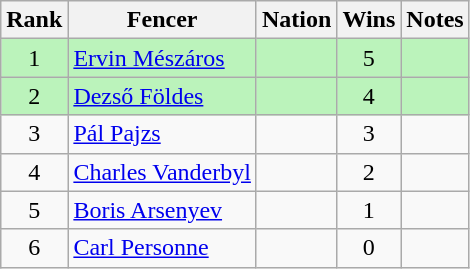<table class="wikitable sortable" style="text-align:center">
<tr>
<th>Rank</th>
<th>Fencer</th>
<th>Nation</th>
<th>Wins</th>
<th>Notes</th>
</tr>
<tr bgcolor=bbf3bb>
<td>1</td>
<td align=left><a href='#'>Ervin Mészáros</a></td>
<td align=left></td>
<td>5</td>
<td></td>
</tr>
<tr bgcolor=bbf3bb>
<td>2</td>
<td align=left><a href='#'>Dezső Földes</a></td>
<td align=left></td>
<td>4</td>
<td></td>
</tr>
<tr>
<td>3</td>
<td align=left><a href='#'>Pál Pajzs</a></td>
<td align=left></td>
<td>3</td>
<td></td>
</tr>
<tr>
<td>4</td>
<td align=left><a href='#'>Charles Vanderbyl</a></td>
<td align=left></td>
<td>2</td>
<td></td>
</tr>
<tr>
<td>5</td>
<td align=left><a href='#'>Boris Arsenyev</a></td>
<td align=left></td>
<td>1</td>
<td></td>
</tr>
<tr>
<td>6</td>
<td align=left><a href='#'>Carl Personne</a></td>
<td align=left></td>
<td>0</td>
<td></td>
</tr>
</table>
